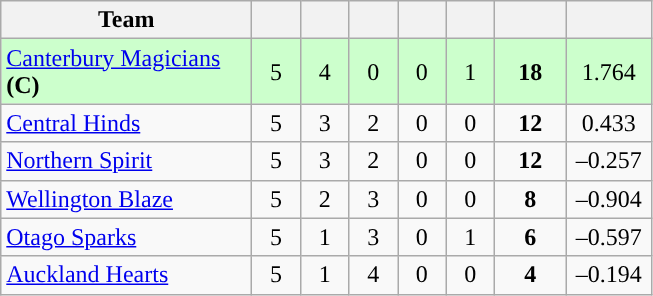<table class="wikitable" style="text-align:center">
<tr>
<th width="160">Team</th>
<th width="25"></th>
<th width="25"></th>
<th width="25"></th>
<th width="25"></th>
<th width="25"></th>
<th width="40"></th>
<th width="50"></th>
</tr>
<tr style="background:#cfc">
<td style="text-align:left"><a href='#'>Canterbury Magicians</a> <strong>(C)</strong></td>
<td>5</td>
<td>4</td>
<td>0</td>
<td>0</td>
<td>1</td>
<td><strong>18</strong></td>
<td>1.764</td>
</tr>
<tr>
<td style="text-align:left"><a href='#'>Central Hinds</a></td>
<td>5</td>
<td>3</td>
<td>2</td>
<td>0</td>
<td>0</td>
<td><strong>12</strong></td>
<td>0.433</td>
</tr>
<tr>
<td style="text-align:left"><a href='#'>Northern Spirit</a></td>
<td>5</td>
<td>3</td>
<td>2</td>
<td>0</td>
<td>0</td>
<td><strong>12</strong></td>
<td>–0.257</td>
</tr>
<tr>
<td style="text-align:left"><a href='#'>Wellington Blaze</a></td>
<td>5</td>
<td>2</td>
<td>3</td>
<td>0</td>
<td>0</td>
<td><strong>8</strong></td>
<td>–0.904</td>
</tr>
<tr>
<td style="text-align:left"><a href='#'>Otago Sparks</a></td>
<td>5</td>
<td>1</td>
<td>3</td>
<td>0</td>
<td>1</td>
<td><strong>6</strong></td>
<td>–0.597</td>
</tr>
<tr>
<td style="text-align:left"><a href='#'>Auckland Hearts</a></td>
<td>5</td>
<td>1</td>
<td>4</td>
<td>0</td>
<td>0</td>
<td><strong>4</strong></td>
<td>–0.194</td>
</tr>
</table>
